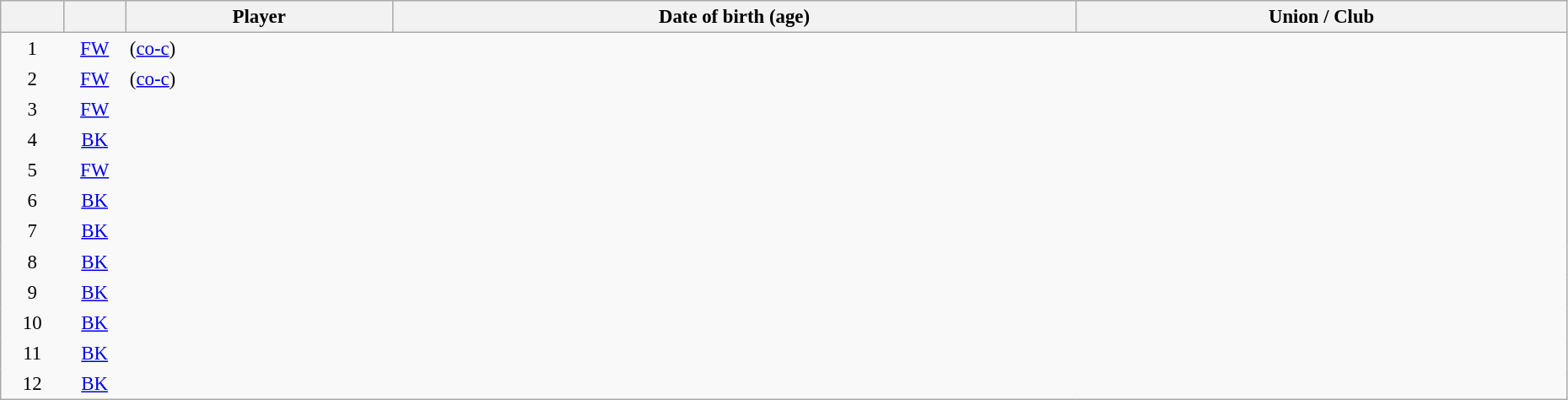<table class="sortable wikitable plainrowheaders" style="font-size:95%; width: 98%">
<tr>
<th scope="col" style="width:4%"></th>
<th scope="col" style="width:4%"></th>
<th scope="col">Player</th>
<th scope="col">Date of birth (age)</th>
<th scope="col">Union / Club</th>
</tr>
<tr>
<td style="text-align:center; border:0">1</td>
<td style="text-align:center; border:0"><a href='#'>FW</a></td>
<td style="text-align:left; border:0"> (<a href='#'>co-c</a>)</td>
<td style="text-align:left; border:0"></td>
<td style="text-align:left; border:0"> </td>
</tr>
<tr>
<td style="text-align:center; border:0">2</td>
<td style="text-align:center; border:0"><a href='#'>FW</a></td>
<td style="text-align:left; border:0"> (<a href='#'>co-c</a>)</td>
<td style="text-align:left; border:0"></td>
<td style="text-align:left; border:0"> </td>
</tr>
<tr>
<td style="text-align:center; border:0">3</td>
<td style="text-align:center; border:0"><a href='#'>FW</a></td>
<td style="text-align:left; border:0"></td>
<td style="text-align:left; border:0"></td>
<td style="text-align:left; border:0"> </td>
</tr>
<tr>
<td style="text-align:center; border:0">4</td>
<td style="text-align:center; border:0"><a href='#'>BK</a></td>
<td style="text-align:left; border:0"></td>
<td style="text-align:left; border:0"></td>
<td style="text-align:left; border:0"> </td>
</tr>
<tr>
<td style="text-align:center; border:0">5</td>
<td style="text-align:center; border:0"><a href='#'>FW</a></td>
<td style="text-align:left; border:0"></td>
<td style="text-align:left; border:0"></td>
<td style="text-align:left; border:0"> </td>
</tr>
<tr>
<td style="text-align:center; border:0">6</td>
<td style="text-align:center; border:0"><a href='#'>BK</a></td>
<td style="text-align:left; border:0"></td>
<td style="text-align:left; border:0"></td>
<td style="text-align:left; border:0"> </td>
</tr>
<tr>
<td style="text-align:center; border:0">7</td>
<td style="text-align:center; border:0"><a href='#'>BK</a></td>
<td style="text-align:left; border:0"></td>
<td style="text-align:left; border:0"></td>
<td style="text-align:left; border:0"> </td>
</tr>
<tr>
<td style="text-align:center; border:0">8</td>
<td style="text-align:center; border:0"><a href='#'>BK</a></td>
<td style="text-align:left; border:0"></td>
<td style="text-align:left; border:0"></td>
<td style="text-align:left; border:0"> </td>
</tr>
<tr>
<td style="text-align:center; border:0">9</td>
<td style="text-align:center; border:0"><a href='#'>BK</a></td>
<td style="text-align:left; border:0"></td>
<td style="text-align:left; border:0"></td>
<td style="text-align:left; border:0"> </td>
</tr>
<tr>
<td style="text-align:center; border:0">10</td>
<td style="text-align:center; border:0"><a href='#'>BK</a></td>
<td style="text-align:left; border:0"></td>
<td style="text-align:left; border:0"></td>
<td style="text-align:left; border:0"> </td>
</tr>
<tr>
<td style="text-align:center; border:0">11</td>
<td style="text-align:center; border:0"><a href='#'>BK</a></td>
<td style="text-align:left; border:0"></td>
<td style="text-align:left; border:0"></td>
<td style="text-align:left; border:0"> </td>
</tr>
<tr>
<td style="text-align:center; border:0">12</td>
<td style="text-align:center; border:0"><a href='#'>BK</a></td>
<td style="text-align:left; border:0"></td>
<td style="text-align:left; border:0"></td>
<td style="text-align:left; border:0"> </td>
</tr>
</table>
